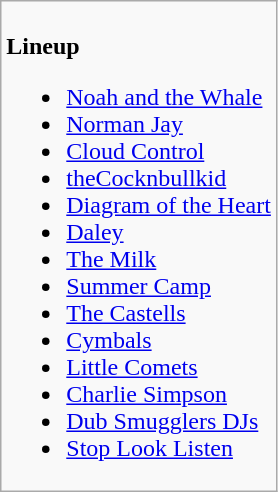<table class="wikitable">
<tr valign="top">
<td><br><strong>Lineup</strong><ul><li><a href='#'>Noah and the Whale</a></li><li><a href='#'>Norman Jay</a></li><li><a href='#'>Cloud Control</a></li><li><a href='#'>theCocknbullkid</a></li><li><a href='#'>Diagram of the Heart</a></li><li><a href='#'>Daley</a></li><li><a href='#'>The Milk</a></li><li><a href='#'>Summer Camp</a></li><li><a href='#'>The Castells</a></li><li><a href='#'>Cymbals</a></li><li><a href='#'>Little Comets</a></li><li><a href='#'>Charlie Simpson</a></li><li><a href='#'>Dub Smugglers DJs</a></li><li><a href='#'>Stop Look Listen</a></li></ul></td>
</tr>
</table>
